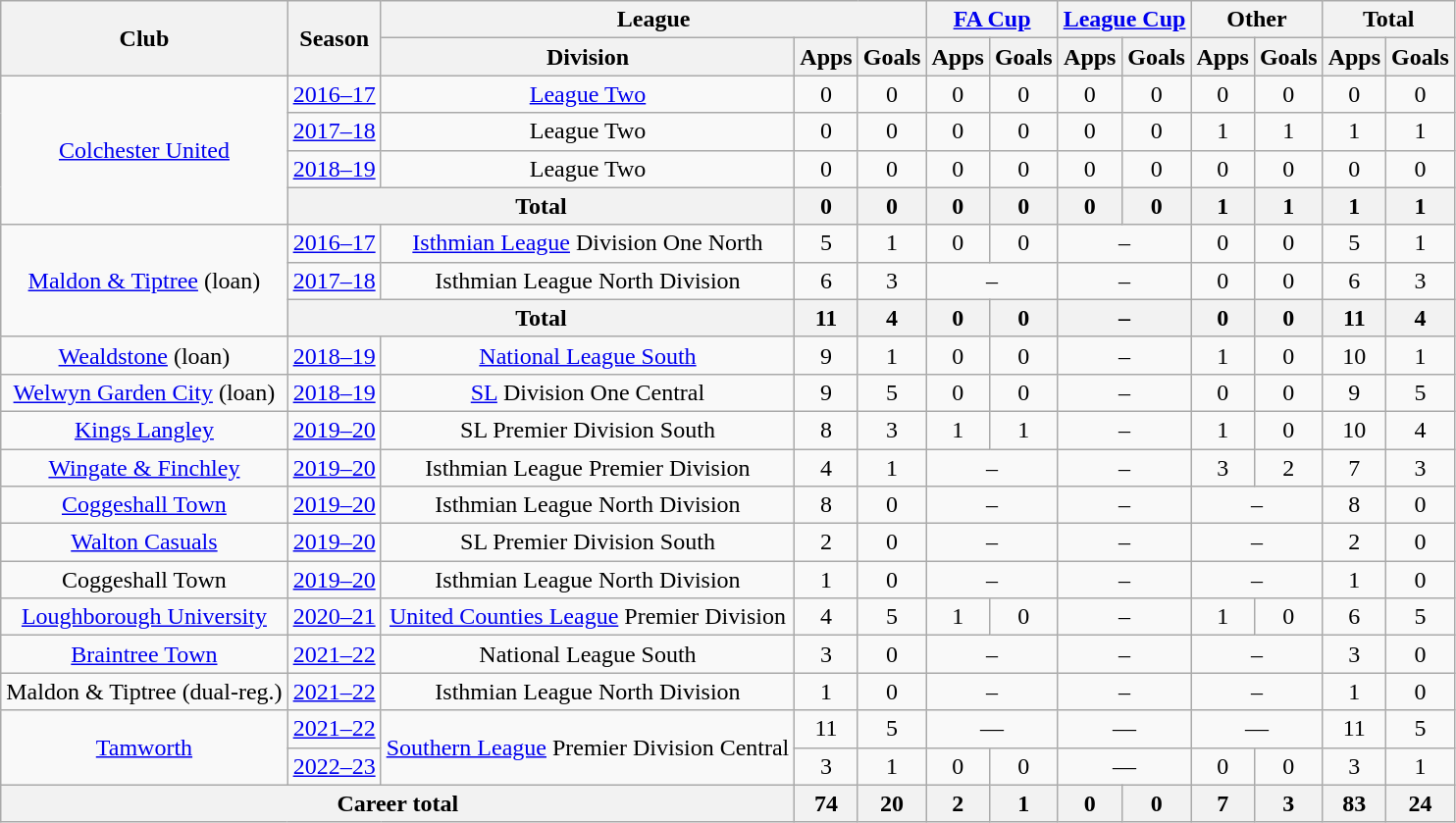<table class=wikitable style="text-align: center;">
<tr>
<th rowspan=2>Club</th>
<th rowspan=2>Season</th>
<th colspan=3>League</th>
<th colspan=2><a href='#'>FA Cup</a></th>
<th colspan=2><a href='#'>League Cup</a></th>
<th colspan=2>Other</th>
<th colspan=2>Total</th>
</tr>
<tr>
<th>Division</th>
<th>Apps</th>
<th>Goals</th>
<th>Apps</th>
<th>Goals</th>
<th>Apps</th>
<th>Goals</th>
<th>Apps</th>
<th>Goals</th>
<th>Apps</th>
<th>Goals</th>
</tr>
<tr>
<td rowspan=4><a href='#'>Colchester United</a></td>
<td><a href='#'>2016–17</a></td>
<td><a href='#'>League Two</a></td>
<td>0</td>
<td>0</td>
<td>0</td>
<td>0</td>
<td>0</td>
<td>0</td>
<td>0</td>
<td>0</td>
<td>0</td>
<td>0</td>
</tr>
<tr>
<td><a href='#'>2017–18</a></td>
<td>League Two</td>
<td>0</td>
<td>0</td>
<td>0</td>
<td>0</td>
<td>0</td>
<td>0</td>
<td>1</td>
<td>1</td>
<td>1</td>
<td>1</td>
</tr>
<tr>
<td><a href='#'>2018–19</a></td>
<td>League Two</td>
<td>0</td>
<td>0</td>
<td>0</td>
<td>0</td>
<td>0</td>
<td>0</td>
<td>0</td>
<td>0</td>
<td>0</td>
<td>0</td>
</tr>
<tr>
<th colspan=2>Total</th>
<th>0</th>
<th>0</th>
<th>0</th>
<th>0</th>
<th>0</th>
<th>0</th>
<th>1</th>
<th>1</th>
<th>1</th>
<th>1</th>
</tr>
<tr>
<td rowspan=3><a href='#'>Maldon & Tiptree</a> (loan)</td>
<td><a href='#'>2016–17</a></td>
<td><a href='#'>Isthmian League</a> Division One North</td>
<td>5</td>
<td>1</td>
<td>0</td>
<td>0</td>
<td colspan=2>–</td>
<td>0</td>
<td>0</td>
<td>5</td>
<td>1</td>
</tr>
<tr>
<td><a href='#'>2017–18</a></td>
<td>Isthmian League North Division</td>
<td>6</td>
<td>3</td>
<td colspan=2>–</td>
<td colspan=2>–</td>
<td>0</td>
<td>0</td>
<td>6</td>
<td>3</td>
</tr>
<tr>
<th colspan=2>Total</th>
<th>11</th>
<th>4</th>
<th>0</th>
<th>0</th>
<th colspan=2>–</th>
<th>0</th>
<th>0</th>
<th>11</th>
<th>4</th>
</tr>
<tr>
<td><a href='#'>Wealdstone</a> (loan)</td>
<td><a href='#'>2018–19</a></td>
<td><a href='#'>National League South</a></td>
<td>9</td>
<td>1</td>
<td>0</td>
<td>0</td>
<td colspan=2>–</td>
<td>1</td>
<td>0</td>
<td>10</td>
<td>1</td>
</tr>
<tr>
<td><a href='#'>Welwyn Garden City</a> (loan)</td>
<td><a href='#'>2018–19</a></td>
<td><a href='#'>SL</a> Division One Central</td>
<td>9</td>
<td>5</td>
<td>0</td>
<td>0</td>
<td colspan=2>–</td>
<td>0</td>
<td>0</td>
<td>9</td>
<td>5</td>
</tr>
<tr>
<td><a href='#'>Kings Langley</a></td>
<td><a href='#'>2019–20</a></td>
<td>SL Premier Division South</td>
<td>8</td>
<td>3</td>
<td>1</td>
<td>1</td>
<td colspan=2>–</td>
<td>1</td>
<td>0</td>
<td>10</td>
<td>4</td>
</tr>
<tr>
<td><a href='#'>Wingate & Finchley</a></td>
<td><a href='#'>2019–20</a></td>
<td>Isthmian League Premier Division</td>
<td>4</td>
<td>1</td>
<td colspan=2>–</td>
<td colspan=2>–</td>
<td>3</td>
<td>2</td>
<td>7</td>
<td>3</td>
</tr>
<tr>
<td><a href='#'>Coggeshall Town</a></td>
<td><a href='#'>2019–20</a></td>
<td>Isthmian League North Division</td>
<td>8</td>
<td>0</td>
<td colspan=2>–</td>
<td colspan=2>–</td>
<td colspan=2>–</td>
<td>8</td>
<td>0</td>
</tr>
<tr>
<td><a href='#'>Walton Casuals</a></td>
<td><a href='#'>2019–20</a></td>
<td>SL Premier Division South</td>
<td>2</td>
<td>0</td>
<td colspan=2>–</td>
<td colspan=2>–</td>
<td colspan=2>–</td>
<td>2</td>
<td>0</td>
</tr>
<tr>
<td>Coggeshall Town</td>
<td><a href='#'>2019–20</a></td>
<td>Isthmian League North Division</td>
<td>1</td>
<td>0</td>
<td colspan=2>–</td>
<td colspan=2>–</td>
<td colspan=2>–</td>
<td>1</td>
<td>0</td>
</tr>
<tr>
<td><a href='#'>Loughborough University</a></td>
<td><a href='#'>2020–21</a></td>
<td><a href='#'>United Counties League</a> Premier Division</td>
<td>4</td>
<td>5</td>
<td>1</td>
<td>0</td>
<td colspan=2>–</td>
<td>1</td>
<td>0</td>
<td>6</td>
<td>5</td>
</tr>
<tr>
<td><a href='#'>Braintree Town</a></td>
<td><a href='#'>2021–22</a></td>
<td>National League South</td>
<td>3</td>
<td>0</td>
<td colspan=2>–</td>
<td colspan=2>–</td>
<td colspan=2>–</td>
<td>3</td>
<td>0</td>
</tr>
<tr>
<td>Maldon & Tiptree (dual-reg.)</td>
<td><a href='#'>2021–22</a></td>
<td>Isthmian League North Division</td>
<td>1</td>
<td>0</td>
<td colspan=2>–</td>
<td colspan=2>–</td>
<td colspan=2>–</td>
<td>1</td>
<td>0</td>
</tr>
<tr>
<td rowspan=2><a href='#'>Tamworth</a></td>
<td><a href='#'>2021–22</a></td>
<td rowspan=2><a href='#'>Southern League</a> Premier Division Central</td>
<td>11</td>
<td>5</td>
<td colspan="2">—</td>
<td colspan="2">—</td>
<td colspan="2">—</td>
<td>11</td>
<td>5</td>
</tr>
<tr>
<td><a href='#'>2022–23</a></td>
<td>3</td>
<td>1</td>
<td>0</td>
<td>0</td>
<td colspan="2">—</td>
<td>0</td>
<td>0</td>
<td>3</td>
<td>1</td>
</tr>
<tr>
<th colspan=3>Career total</th>
<th>74</th>
<th>20</th>
<th>2</th>
<th>1</th>
<th>0</th>
<th>0</th>
<th>7</th>
<th>3</th>
<th>83</th>
<th>24</th>
</tr>
</table>
